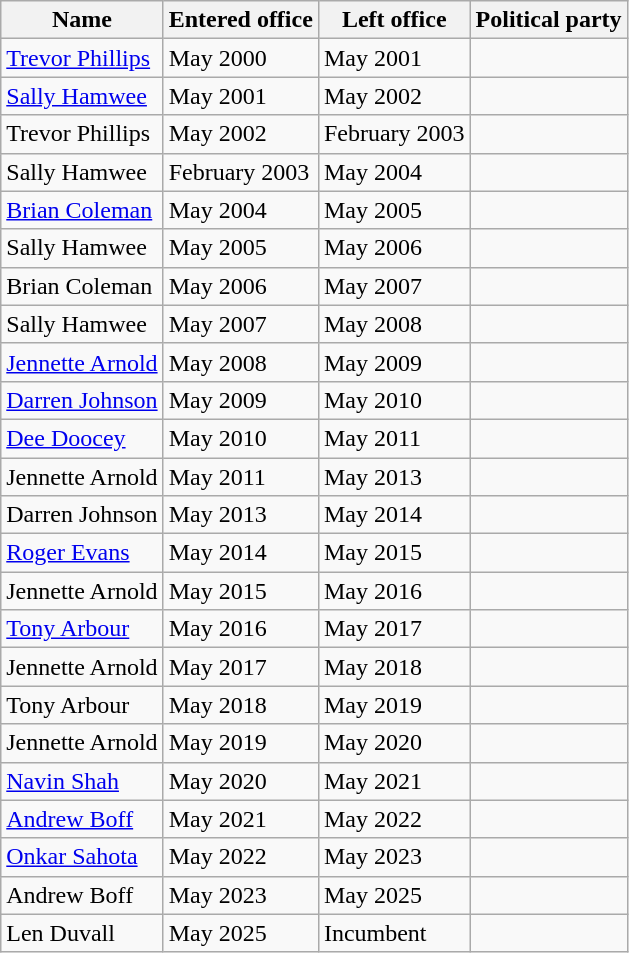<table class="wikitable">
<tr>
<th>Name</th>
<th>Entered office</th>
<th>Left office</th>
<th colspan=2>Political party</th>
</tr>
<tr>
<td><a href='#'>Trevor Phillips</a></td>
<td>May 2000</td>
<td>May 2001</td>
<td></td>
</tr>
<tr>
<td><a href='#'>Sally Hamwee</a></td>
<td>May 2001</td>
<td>May 2002</td>
<td></td>
</tr>
<tr>
<td>Trevor Phillips</td>
<td>May 2002</td>
<td>February 2003</td>
<td></td>
</tr>
<tr>
<td>Sally Hamwee</td>
<td>February 2003</td>
<td>May 2004</td>
<td></td>
</tr>
<tr>
<td><a href='#'>Brian Coleman</a></td>
<td>May 2004</td>
<td>May 2005</td>
<td></td>
</tr>
<tr>
<td>Sally Hamwee</td>
<td>May 2005</td>
<td>May 2006</td>
<td></td>
</tr>
<tr>
<td>Brian Coleman</td>
<td>May 2006</td>
<td>May 2007</td>
<td></td>
</tr>
<tr>
<td>Sally Hamwee</td>
<td>May 2007</td>
<td>May 2008</td>
<td></td>
</tr>
<tr>
<td><a href='#'>Jennette Arnold</a></td>
<td>May 2008</td>
<td>May 2009</td>
<td></td>
</tr>
<tr>
<td><a href='#'>Darren Johnson</a></td>
<td>May 2009</td>
<td>May 2010</td>
<td></td>
</tr>
<tr>
<td><a href='#'>Dee Doocey</a></td>
<td>May 2010</td>
<td>May 2011</td>
<td></td>
</tr>
<tr>
<td>Jennette Arnold</td>
<td>May 2011</td>
<td>May 2013</td>
<td></td>
</tr>
<tr>
<td>Darren Johnson</td>
<td>May 2013</td>
<td>May 2014</td>
<td></td>
</tr>
<tr>
<td><a href='#'>Roger Evans</a></td>
<td>May 2014</td>
<td>May 2015</td>
<td></td>
</tr>
<tr>
<td>Jennette Arnold</td>
<td>May 2015</td>
<td>May 2016</td>
<td></td>
</tr>
<tr>
<td><a href='#'>Tony Arbour</a></td>
<td>May 2016</td>
<td>May 2017</td>
<td></td>
</tr>
<tr>
<td>Jennette Arnold</td>
<td>May 2017</td>
<td>May 2018</td>
<td></td>
</tr>
<tr>
<td>Tony Arbour</td>
<td>May 2018</td>
<td>May 2019</td>
<td></td>
</tr>
<tr>
<td>Jennette Arnold</td>
<td>May 2019</td>
<td>May 2020</td>
<td></td>
</tr>
<tr>
<td><a href='#'>Navin Shah</a></td>
<td>May 2020</td>
<td>May 2021</td>
<td></td>
</tr>
<tr>
<td><a href='#'>Andrew Boff</a></td>
<td>May 2021</td>
<td>May 2022</td>
<td></td>
</tr>
<tr>
<td><a href='#'>Onkar Sahota</a></td>
<td>May 2022</td>
<td>May 2023</td>
<td></td>
</tr>
<tr>
<td>Andrew Boff</td>
<td>May 2023</td>
<td>May 2025</td>
<td></td>
</tr>
<tr>
<td>Len Duvall</td>
<td>May 2025</td>
<td>Incumbent</td>
<td></td>
</tr>
</table>
